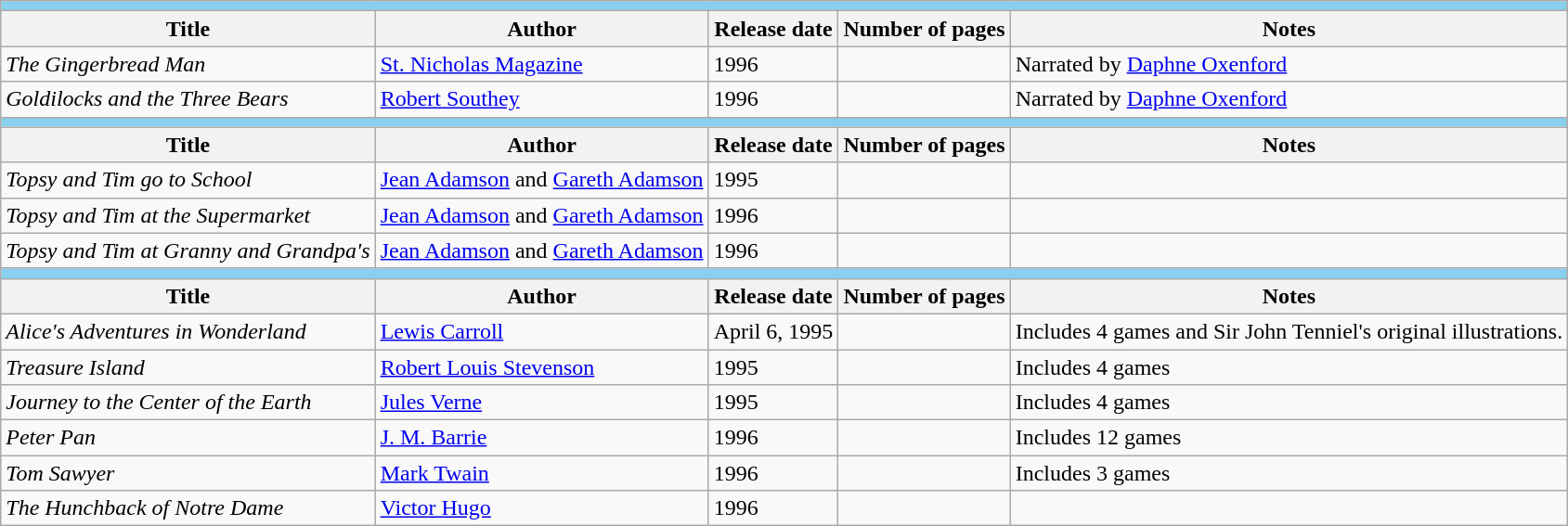<table class="wikitable sortable">
<tr>
<th colspan="5" style="background: #89CFF0;"></th>
</tr>
<tr>
<th>Title</th>
<th>Author</th>
<th>Release date</th>
<th>Number of pages</th>
<th>Notes</th>
</tr>
<tr>
<td><em>The Gingerbread Man</em></td>
<td><a href='#'>St. Nicholas Magazine</a></td>
<td>1996</td>
<td></td>
<td>Narrated by <a href='#'>Daphne Oxenford</a></td>
</tr>
<tr>
<td><em>Goldilocks and the Three Bears</em></td>
<td><a href='#'>Robert Southey</a></td>
<td>1996</td>
<td></td>
<td>Narrated by <a href='#'>Daphne Oxenford</a></td>
</tr>
<tr>
<th colspan="5" style="background: #89CFF0;"></th>
</tr>
<tr>
<th>Title</th>
<th>Author</th>
<th>Release date</th>
<th>Number of pages</th>
<th>Notes</th>
</tr>
<tr>
<td><em>Topsy and Tim go to School</em></td>
<td><a href='#'>Jean Adamson</a> and <a href='#'>Gareth Adamson</a></td>
<td>1995</td>
<td></td>
<td></td>
</tr>
<tr>
<td><em>Topsy and Tim at the Supermarket</em></td>
<td><a href='#'>Jean Adamson</a> and <a href='#'>Gareth Adamson</a></td>
<td>1996</td>
<td></td>
<td></td>
</tr>
<tr>
<td><em>Topsy and Tim at Granny and Grandpa's</em></td>
<td><a href='#'>Jean Adamson</a> and <a href='#'>Gareth Adamson</a></td>
<td>1996</td>
<td></td>
<td></td>
</tr>
<tr>
<th colspan="5" style="background: #89CFF0;"></th>
</tr>
<tr>
<th>Title</th>
<th>Author</th>
<th>Release date</th>
<th>Number of pages</th>
<th>Notes</th>
</tr>
<tr>
<td><em>Alice's Adventures in Wonderland</em></td>
<td><a href='#'>Lewis Carroll</a></td>
<td>April 6, 1995</td>
<td></td>
<td>Includes 4 games and Sir John Tenniel's original illustrations.</td>
</tr>
<tr>
<td><em>Treasure Island</em></td>
<td><a href='#'>Robert Louis Stevenson</a></td>
<td>1995</td>
<td></td>
<td>Includes 4 games</td>
</tr>
<tr>
<td><em>Journey to the Center of the Earth</em></td>
<td><a href='#'>Jules Verne</a></td>
<td>1995</td>
<td></td>
<td>Includes 4 games</td>
</tr>
<tr>
<td><em>Peter Pan</em></td>
<td><a href='#'>J. M. Barrie</a></td>
<td>1996</td>
<td></td>
<td>Includes 12 games</td>
</tr>
<tr>
<td><em>Tom Sawyer</em></td>
<td><a href='#'>Mark Twain</a></td>
<td>1996</td>
<td></td>
<td>Includes 3 games</td>
</tr>
<tr>
<td><em>The Hunchback of Notre Dame</em></td>
<td><a href='#'>Victor Hugo</a></td>
<td>1996</td>
<td></td>
<td></td>
</tr>
</table>
